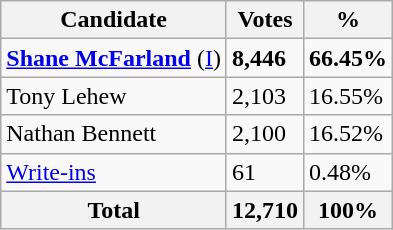<table class="wikitable">
<tr>
<th>Candidate</th>
<th>Votes</th>
<th>%</th>
</tr>
<tr>
<td><strong><a href='#'>Shane McFarland</a></strong> (<a href='#'>I</a>)</td>
<td><strong>8,446</strong></td>
<td><strong>66.45%</strong></td>
</tr>
<tr>
<td>Tony Lehew</td>
<td>2,103</td>
<td>16.55%</td>
</tr>
<tr>
<td>Nathan Bennett</td>
<td>2,100</td>
<td>16.52%</td>
</tr>
<tr>
<td><a href='#'>Write-ins</a></td>
<td>61</td>
<td>0.48%</td>
</tr>
<tr>
<th>Total</th>
<th>12,710</th>
<th>100%</th>
</tr>
</table>
